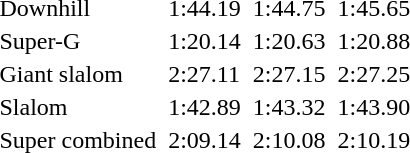<table>
<tr>
<td>Downhill<br></td>
<td></td>
<td>1:44.19</td>
<td></td>
<td>1:44.75</td>
<td></td>
<td>1:45.65</td>
</tr>
<tr>
<td>Super-G<br></td>
<td></td>
<td>1:20.14</td>
<td></td>
<td>1:20.63</td>
<td></td>
<td>1:20.88</td>
</tr>
<tr>
<td>Giant slalom<br></td>
<td></td>
<td>2:27.11</td>
<td></td>
<td>2:27.15</td>
<td></td>
<td>2:27.25</td>
</tr>
<tr>
<td>Slalom<br></td>
<td></td>
<td>1:42.89</td>
<td></td>
<td>1:43.32</td>
<td></td>
<td>1:43.90</td>
</tr>
<tr>
<td>Super combined<br></td>
<td></td>
<td>2:09.14</td>
<td></td>
<td>2:10.08</td>
<td></td>
<td>2:10.19</td>
</tr>
</table>
